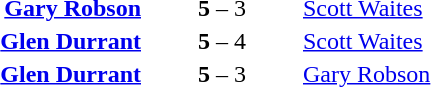<table style="text-align:center">
<tr>
<th width=223></th>
<th width=100></th>
<th width=223></th>
</tr>
<tr>
<td align=right><strong><a href='#'>Gary Robson</a></strong> </td>
<td><strong>5</strong> – 3</td>
<td align=left> <a href='#'>Scott Waites</a></td>
</tr>
<tr>
<td align=right><strong><a href='#'>Glen Durrant</a></strong> </td>
<td><strong>5</strong> – 4</td>
<td align=left> <a href='#'>Scott Waites</a></td>
</tr>
<tr>
<td align=right><strong><a href='#'>Glen Durrant</a></strong> </td>
<td><strong>5</strong> – 3</td>
<td align=left> <a href='#'>Gary Robson</a></td>
</tr>
</table>
